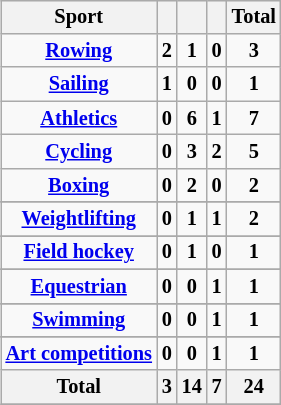<table class="wikitable" style=font-size:85%;float:right;text-align:center>
<tr>
<th>Sport</th>
<th></th>
<th></th>
<th></th>
<th>Total</th>
</tr>
<tr style="font-weight:bold;">
<td><a href='#'>Rowing</a></td>
<td>2</td>
<td>1</td>
<td>0</td>
<td>3</td>
</tr>
<tr style="font-weight:bold;">
<td><a href='#'>Sailing</a></td>
<td>1</td>
<td>0</td>
<td>0</td>
<td>1</td>
</tr>
<tr style="font-weight:bold;">
<td><a href='#'>Athletics</a></td>
<td>0</td>
<td>6</td>
<td>1</td>
<td>7</td>
</tr>
<tr style="font-weight:bold;">
<td><a href='#'>Cycling</a></td>
<td>0</td>
<td>3</td>
<td>2</td>
<td>5</td>
</tr>
<tr style="font-weight:bold;">
<td><a href='#'>Boxing</a></td>
<td>0</td>
<td>2</td>
<td>0</td>
<td>2</td>
</tr>
<tr>
</tr>
<tr style="font-weight:bold;">
<td><a href='#'>Weightlifting</a></td>
<td>0</td>
<td>1</td>
<td>1</td>
<td>2</td>
</tr>
<tr>
</tr>
<tr style="font-weight:bold;">
<td><a href='#'>Field hockey</a></td>
<td>0</td>
<td>1</td>
<td>0</td>
<td>1</td>
</tr>
<tr>
</tr>
<tr style="font-weight:bold;">
<td><a href='#'>Equestrian</a></td>
<td>0</td>
<td>0</td>
<td>1</td>
<td>1</td>
</tr>
<tr>
</tr>
<tr style="font-weight:bold;">
<td><a href='#'>Swimming</a></td>
<td>0</td>
<td>0</td>
<td>1</td>
<td>1</td>
</tr>
<tr>
</tr>
<tr style="font-weight:bold;">
<td><a href='#'>Art competitions</a></td>
<td>0</td>
<td>0</td>
<td>1</td>
<td>1</td>
</tr>
<tr>
<th>Total</th>
<th>3</th>
<th>14</th>
<th>7</th>
<th>24</th>
</tr>
<tr>
</tr>
</table>
